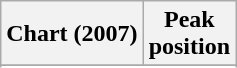<table class="wikitable plainrowheaders">
<tr>
<th scope="col">Chart (2007)</th>
<th scope="col">Peak<br>position</th>
</tr>
<tr>
</tr>
<tr>
</tr>
</table>
